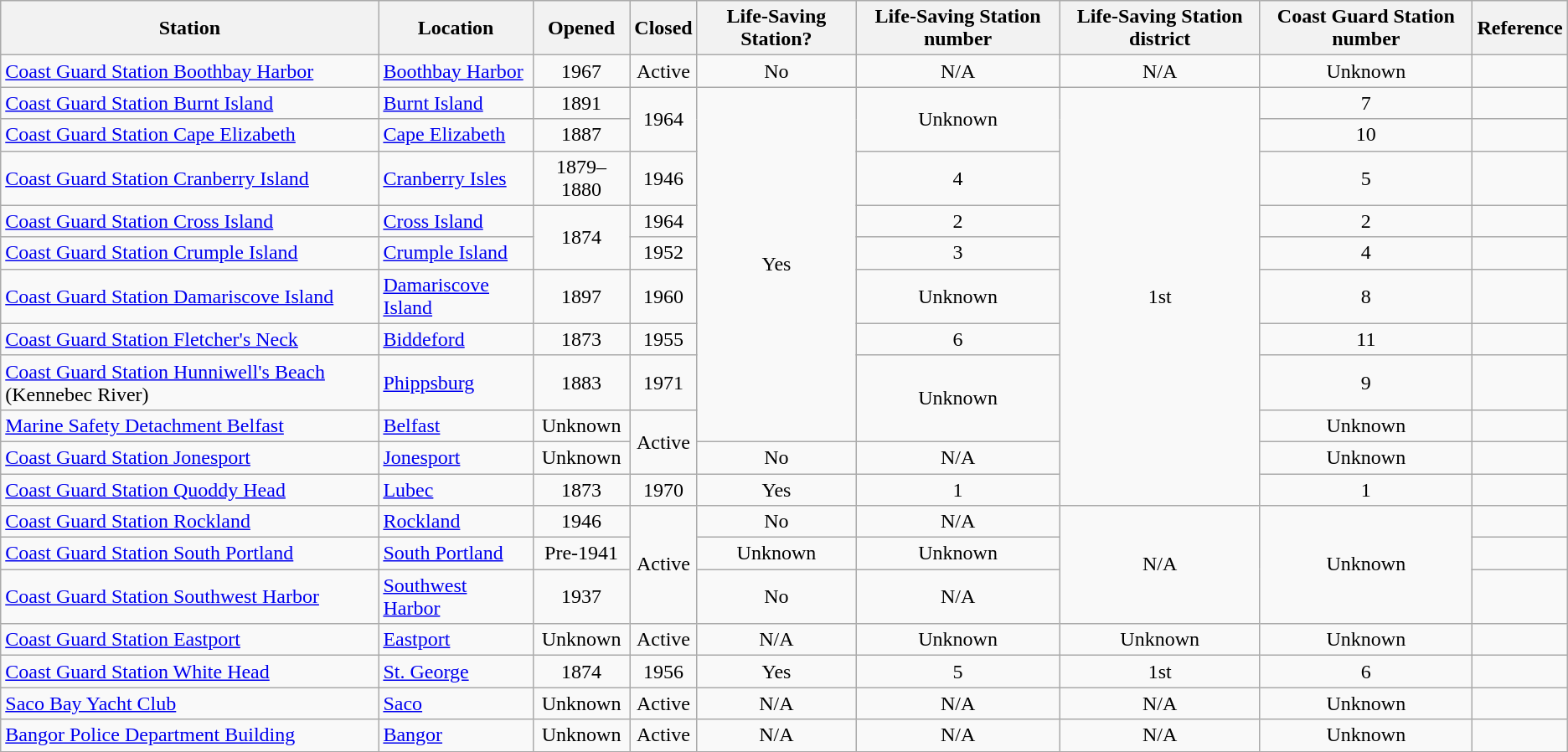<table class="wikitable sortable" style="text-align:left;">
<tr>
<th>Station</th>
<th>Location</th>
<th>Opened</th>
<th>Closed</th>
<th>Life-Saving Station?</th>
<th>Life-Saving Station number</th>
<th>Life-Saving Station district</th>
<th>Coast Guard Station number</th>
<th>Reference</th>
</tr>
<tr>
<td><a href='#'>Coast Guard Station Boothbay Harbor</a></td>
<td><a href='#'>Boothbay Harbor</a></td>
<td align="center">1967</td>
<td align="center">Active</td>
<td align="center">No</td>
<td align="center">N/A</td>
<td align="center">N/A</td>
<td align="center">Unknown</td>
<td align="center"></td>
</tr>
<tr>
<td><a href='#'>Coast Guard Station Burnt Island</a></td>
<td><a href='#'>Burnt Island</a></td>
<td align="center">1891</td>
<td rowspan="2" align="center">1964</td>
<td rowspan="9" align="center">Yes</td>
<td rowspan="2" align="center">Unknown</td>
<td rowspan="11" align="center">1st</td>
<td align="center">7</td>
<td align="center"></td>
</tr>
<tr>
<td><a href='#'>Coast Guard Station Cape Elizabeth</a></td>
<td><a href='#'>Cape Elizabeth</a></td>
<td align="center">1887</td>
<td align="center">10</td>
<td align="center"></td>
</tr>
<tr>
<td><a href='#'>Coast Guard Station Cranberry Island</a></td>
<td><a href='#'>Cranberry Isles</a></td>
<td align="center">1879–1880</td>
<td align="center">1946</td>
<td align="center">4</td>
<td align="center">5</td>
<td align="center"></td>
</tr>
<tr>
<td><a href='#'>Coast Guard Station Cross Island</a></td>
<td><a href='#'>Cross Island</a></td>
<td rowspan="2" align="center">1874</td>
<td align="center">1964</td>
<td align="center">2</td>
<td align="center">2</td>
<td align="center"></td>
</tr>
<tr>
<td><a href='#'>Coast Guard Station Crumple Island</a></td>
<td><a href='#'>Crumple Island</a></td>
<td align="center">1952</td>
<td align="center">3</td>
<td align="center">4</td>
<td align="center"></td>
</tr>
<tr>
<td><a href='#'>Coast Guard Station Damariscove Island</a></td>
<td><a href='#'>Damariscove Island</a></td>
<td align="center">1897</td>
<td align="center">1960</td>
<td align="center">Unknown</td>
<td align="center">8</td>
<td align="center"></td>
</tr>
<tr>
<td><a href='#'>Coast Guard Station Fletcher's Neck</a></td>
<td><a href='#'>Biddeford</a></td>
<td align="center">1873</td>
<td align="center">1955</td>
<td align="center">6</td>
<td align="center">11</td>
<td align="center"></td>
</tr>
<tr>
<td><a href='#'>Coast Guard Station Hunniwell's Beach</a> (Kennebec River)</td>
<td><a href='#'>Phippsburg</a></td>
<td align="center">1883</td>
<td align="center">1971</td>
<td rowspan="2" align="center">Unknown</td>
<td align="center">9</td>
<td align="center"></td>
</tr>
<tr>
<td><a href='#'>Marine Safety Detachment Belfast</a></td>
<td><a href='#'>Belfast</a></td>
<td align="center">Unknown</td>
<td rowspan="2" align="center">Active</td>
<td align="center">Unknown</td>
<td align="center"></td>
</tr>
<tr>
<td><a href='#'>Coast Guard Station Jonesport</a></td>
<td><a href='#'>Jonesport</a></td>
<td align="center">Unknown</td>
<td align="center">No</td>
<td align="center">N/A</td>
<td align="center">Unknown</td>
<td align="center"></td>
</tr>
<tr>
<td><a href='#'>Coast Guard Station Quoddy Head</a></td>
<td><a href='#'>Lubec</a></td>
<td align="center">1873</td>
<td align="center">1970</td>
<td align="center">Yes</td>
<td align="center">1</td>
<td align="center">1</td>
<td align="center"></td>
</tr>
<tr>
<td><a href='#'>Coast Guard Station Rockland</a></td>
<td><a href='#'>Rockland</a></td>
<td align="center">1946</td>
<td rowspan="3" align="center">Active</td>
<td align="center">No</td>
<td align="center">N/A</td>
<td rowspan="3" align="center">N/A</td>
<td rowspan="3" align="center">Unknown</td>
<td align="center"></td>
</tr>
<tr>
<td><a href='#'>Coast Guard Station South Portland</a></td>
<td><a href='#'>South Portland</a></td>
<td align="center">Pre-1941</td>
<td align="center">Unknown</td>
<td align="center">Unknown</td>
<td align="center"></td>
</tr>
<tr>
<td><a href='#'>Coast Guard Station Southwest Harbor</a></td>
<td><a href='#'>Southwest Harbor</a></td>
<td align="center">1937</td>
<td align="center">No</td>
<td align="center">N/A</td>
<td align="center"></td>
</tr>
<tr>
<td><a href='#'>Coast Guard Station Eastport</a></td>
<td><a href='#'>Eastport</a></td>
<td align="center">Unknown</td>
<td align="center">Active</td>
<td align="center">N/A</td>
<td align="center">Unknown</td>
<td align="center">Unknown</td>
<td align="center">Unknown</td>
<td align="center"></td>
</tr>
<tr>
<td><a href='#'>Coast Guard Station White Head</a></td>
<td><a href='#'>St. George</a></td>
<td align="center">1874</td>
<td align="center">1956</td>
<td align="center">Yes</td>
<td align="center">5</td>
<td align="center">1st</td>
<td align="center">6</td>
<td align="center"></td>
</tr>
<tr>
<td><a href='#'>Saco Bay Yacht Club</a></td>
<td><a href='#'>Saco</a></td>
<td align="center">Unknown</td>
<td align="center">Active</td>
<td align="center">N/A</td>
<td align="center">N/A</td>
<td align="center">N/A</td>
<td align="center">Unknown</td>
<td align="center"></td>
</tr>
<tr>
<td><a href='#'>Bangor Police Department Building</a></td>
<td><a href='#'>Bangor</a></td>
<td align="center">Unknown</td>
<td align="center">Active</td>
<td align="center">N/A</td>
<td align="center">N/A</td>
<td align="center">N/A</td>
<td align="center">Unknown</td>
<td align="center"></td>
</tr>
<tr>
</tr>
</table>
